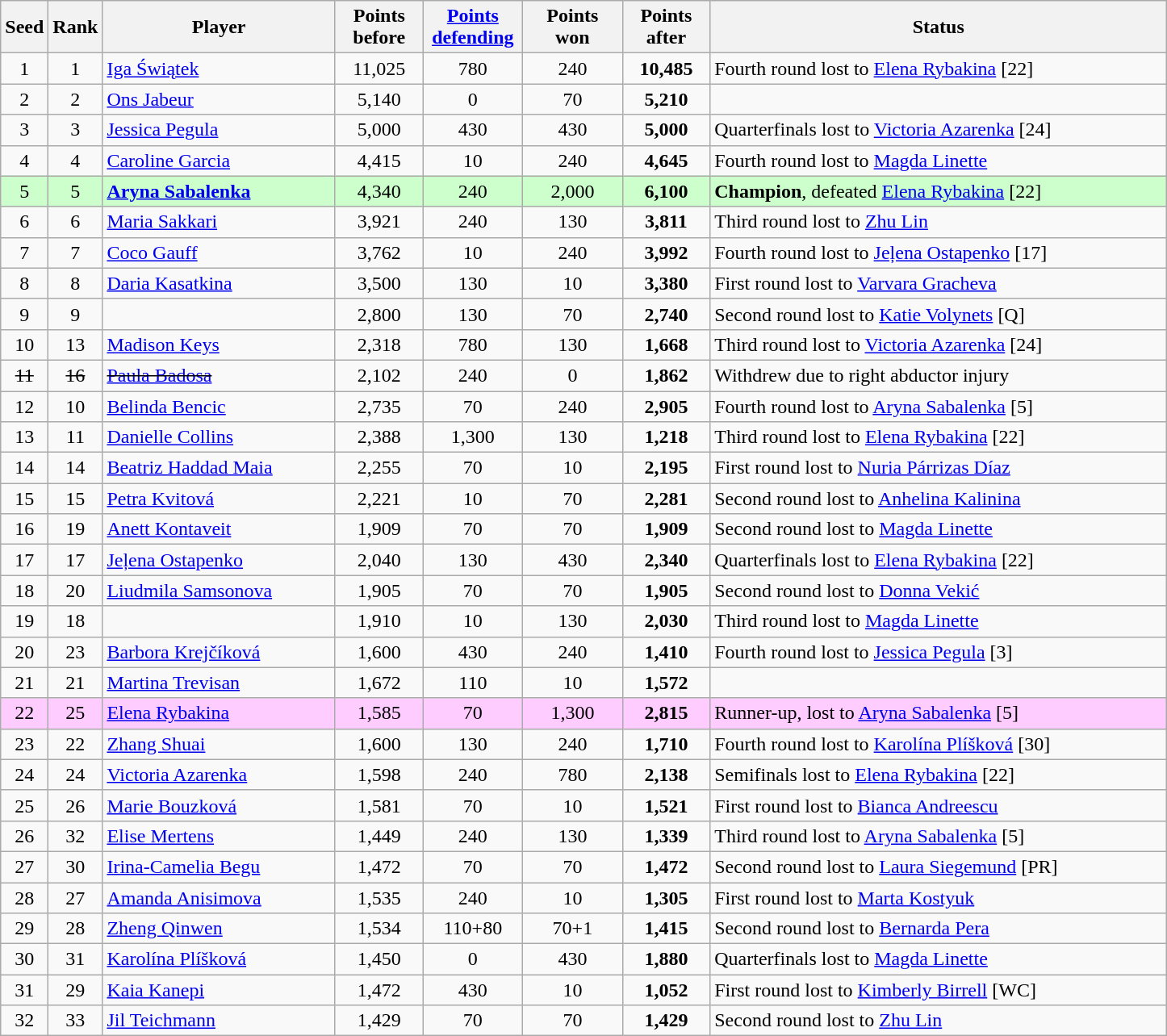<table class="wikitable sortable">
<tr>
<th style="width:30px;">Seed</th>
<th style="width:30px;">Rank</th>
<th style="width:185px;">Player</th>
<th style="width:65px;">Points before</th>
<th style="width:75px;"><a href='#'>Points defending</a></th>
<th style="width:75px;">Points won</th>
<th style="width:65px;">Points after</th>
<th style="width:370px;">Status</th>
</tr>
<tr>
<td style="text-align:center;">1</td>
<td style="text-align:center;">1</td>
<td> <a href='#'>Iga Świątek</a></td>
<td style="text-align:center;">11,025</td>
<td style="text-align:center;">780</td>
<td style="text-align:center;">240</td>
<td style="text-align:center;"><strong>10,485</strong></td>
<td>Fourth round lost to  <a href='#'>Elena Rybakina</a> [22]</td>
</tr>
<tr>
<td style="text-align:center;">2</td>
<td style="text-align:center;">2</td>
<td> <a href='#'>Ons Jabeur</a></td>
<td style="text-align:center;">5,140</td>
<td style="text-align:center;">0</td>
<td style="text-align:center;">70</td>
<td style="text-align:center;"><strong>5,210</strong></td>
<td></td>
</tr>
<tr>
<td style="text-align:center;">3</td>
<td style="text-align:center;">3</td>
<td> <a href='#'>Jessica Pegula</a></td>
<td style="text-align:center;">5,000</td>
<td style="text-align:center;">430</td>
<td style="text-align:center;">430</td>
<td style="text-align:center;"><strong>5,000</strong></td>
<td>Quarterfinals lost to  <a href='#'>Victoria Azarenka</a> [24]</td>
</tr>
<tr>
<td style="text-align:center;">4</td>
<td style="text-align:center;">4</td>
<td> <a href='#'>Caroline Garcia</a></td>
<td style="text-align:center;">4,415</td>
<td style="text-align:center;">10</td>
<td style="text-align:center;">240</td>
<td style="text-align:center;"><strong>4,645</strong></td>
<td>Fourth round lost to  <a href='#'>Magda Linette</a></td>
</tr>
<tr style="background:#cfc;">
<td style="text-align:center;">5</td>
<td style="text-align:center;">5</td>
<td> <strong><a href='#'>Aryna Sabalenka</a></strong></td>
<td style="text-align:center;">4,340</td>
<td style="text-align:center;">240</td>
<td style="text-align:center;">2,000</td>
<td style="text-align:center;"><strong>6,100</strong></td>
<td><strong>Champion</strong>, defeated  <a href='#'>Elena Rybakina</a> [22]</td>
</tr>
<tr>
<td style="text-align:center;">6</td>
<td style="text-align:center;">6</td>
<td> <a href='#'>Maria Sakkari</a></td>
<td style="text-align:center;">3,921</td>
<td style="text-align:center;">240</td>
<td style="text-align:center;">130</td>
<td style="text-align:center;"><strong>3,811</strong></td>
<td>Third round lost to  <a href='#'>Zhu Lin</a></td>
</tr>
<tr>
<td style="text-align:center;">7</td>
<td style="text-align:center;">7</td>
<td> <a href='#'>Coco Gauff</a></td>
<td style="text-align:center;">3,762</td>
<td style="text-align:center;">10</td>
<td style="text-align:center;">240</td>
<td style="text-align:center;"><strong>3,992</strong></td>
<td>Fourth round lost to  <a href='#'>Jeļena Ostapenko</a> [17]</td>
</tr>
<tr>
<td style="text-align:center;">8</td>
<td style="text-align:center;">8</td>
<td> <a href='#'>Daria Kasatkina</a></td>
<td style="text-align:center;">3,500</td>
<td style="text-align:center;">130</td>
<td style="text-align:center;">10</td>
<td style="text-align:center;"><strong>3,380</strong></td>
<td>First round lost to  <a href='#'>Varvara Gracheva</a></td>
</tr>
<tr>
<td style="text-align:center;">9</td>
<td style="text-align:center;">9</td>
<td></td>
<td style="text-align:center;">2,800</td>
<td style="text-align:center;">130</td>
<td style="text-align:center;">70</td>
<td style="text-align:center;"><strong>2,740</strong></td>
<td>Second round lost to  <a href='#'>Katie Volynets</a> [Q]</td>
</tr>
<tr>
<td style="text-align:center;">10</td>
<td style="text-align:center;">13</td>
<td> <a href='#'>Madison Keys</a></td>
<td style="text-align:center;">2,318</td>
<td style="text-align:center;">780</td>
<td style="text-align:center;">130</td>
<td style="text-align:center;"><strong>1,668</strong></td>
<td>Third round lost to  <a href='#'>Victoria Azarenka</a> [24]</td>
</tr>
<tr>
<td style="text-align:center;"><s>11</s></td>
<td style="text-align:center;"><s>16</s></td>
<td><s> <a href='#'>Paula Badosa</a></s></td>
<td style="text-align:center;">2,102</td>
<td style="text-align:center;">240</td>
<td style="text-align:center;">0</td>
<td style="text-align:center;"><strong>1,862</strong></td>
<td>Withdrew due to right abductor injury</td>
</tr>
<tr>
<td style="text-align:center;">12</td>
<td style="text-align:center;">10</td>
<td> <a href='#'>Belinda Bencic</a></td>
<td style="text-align:center;">2,735</td>
<td style="text-align:center;">70</td>
<td style="text-align:center;">240</td>
<td style="text-align:center;"><strong>2,905</strong></td>
<td>Fourth round lost to  <a href='#'>Aryna Sabalenka</a> [5]</td>
</tr>
<tr>
<td style="text-align:center;">13</td>
<td style="text-align:center;">11</td>
<td> <a href='#'>Danielle Collins</a></td>
<td style="text-align:center;">2,388</td>
<td style="text-align:center;">1,300</td>
<td style="text-align:center;">130</td>
<td style="text-align:center;"><strong>1,218</strong></td>
<td>Third round lost to  <a href='#'>Elena Rybakina</a> [22]</td>
</tr>
<tr>
<td style="text-align:center;">14</td>
<td style="text-align:center;">14</td>
<td> <a href='#'>Beatriz Haddad Maia</a></td>
<td style="text-align:center;">2,255</td>
<td style="text-align:center;">70</td>
<td style="text-align:center;">10</td>
<td style="text-align:center;"><strong>2,195</strong></td>
<td>First round lost to  <a href='#'>Nuria Párrizas Díaz</a></td>
</tr>
<tr>
<td style="text-align:center;">15</td>
<td style="text-align:center;">15</td>
<td> <a href='#'>Petra Kvitová</a></td>
<td style="text-align:center;">2,221</td>
<td style="text-align:center;">10</td>
<td style="text-align:center;">70</td>
<td style="text-align:center;"><strong>2,281</strong></td>
<td>Second round lost to  <a href='#'>Anhelina Kalinina</a></td>
</tr>
<tr>
<td style="text-align:center;">16</td>
<td style="text-align:center;">19</td>
<td> <a href='#'>Anett Kontaveit</a></td>
<td style="text-align:center;">1,909</td>
<td style="text-align:center;">70</td>
<td style="text-align:center;">70</td>
<td style="text-align:center;"><strong>1,909</strong></td>
<td>Second round lost to  <a href='#'>Magda Linette</a></td>
</tr>
<tr>
<td style="text-align:center;">17</td>
<td style="text-align:center;">17</td>
<td> <a href='#'>Jeļena Ostapenko</a></td>
<td style="text-align:center;">2,040</td>
<td style="text-align:center;">130</td>
<td style="text-align:center;">430</td>
<td style="text-align:center;"><strong>2,340</strong></td>
<td>Quarterfinals lost to  <a href='#'>Elena Rybakina</a> [22]</td>
</tr>
<tr>
<td style="text-align:center;">18</td>
<td style="text-align:center;">20</td>
<td> <a href='#'>Liudmila Samsonova</a></td>
<td style="text-align:center;">1,905</td>
<td style="text-align:center;">70</td>
<td style="text-align:center;">70</td>
<td style="text-align:center;"><strong>1,905</strong></td>
<td>Second round lost to  <a href='#'>Donna Vekić</a></td>
</tr>
<tr>
<td style="text-align:center;">19</td>
<td style="text-align:center;">18</td>
<td></td>
<td style="text-align:center;">1,910</td>
<td style="text-align:center;">10</td>
<td style="text-align:center;">130</td>
<td style="text-align:center;"><strong>2,030</strong></td>
<td>Third round lost to  <a href='#'>Magda Linette</a></td>
</tr>
<tr>
<td style="text-align:center;">20</td>
<td style="text-align:center;">23</td>
<td> <a href='#'>Barbora Krejčíková</a></td>
<td style="text-align:center;">1,600</td>
<td style="text-align:center;">430</td>
<td style="text-align:center;">240</td>
<td style="text-align:center;"><strong>1,410</strong></td>
<td>Fourth round lost to  <a href='#'>Jessica Pegula</a> [3]</td>
</tr>
<tr>
<td style="text-align:center;">21</td>
<td style="text-align:center;">21</td>
<td> <a href='#'>Martina Trevisan</a></td>
<td style="text-align:center;">1,672</td>
<td style="text-align:center;">110</td>
<td style="text-align:center;">10</td>
<td style="text-align:center;"><strong>1,572</strong></td>
<td></td>
</tr>
<tr style="background:#fcf;">
<td style="text-align:center;">22</td>
<td style="text-align:center;">25</td>
<td> <a href='#'>Elena Rybakina</a></td>
<td style="text-align:center;">1,585</td>
<td style="text-align:center;">70</td>
<td style="text-align:center;">1,300</td>
<td style="text-align:center;"><strong>2,815</strong></td>
<td>Runner-up, lost to  <a href='#'>Aryna Sabalenka</a> [5]</td>
</tr>
<tr>
<td style="text-align:center;">23</td>
<td style="text-align:center;">22</td>
<td> <a href='#'>Zhang Shuai</a></td>
<td style="text-align:center;">1,600</td>
<td style="text-align:center;">130</td>
<td style="text-align:center;">240</td>
<td style="text-align:center;"><strong>1,710</strong></td>
<td>Fourth round lost to  <a href='#'>Karolína Plíšková</a> [30]</td>
</tr>
<tr>
<td style="text-align:center;">24</td>
<td style="text-align:center;">24</td>
<td> <a href='#'>Victoria Azarenka</a></td>
<td style="text-align:center;">1,598</td>
<td style="text-align:center;">240</td>
<td style="text-align:center;">780</td>
<td style="text-align:center;"><strong>2,138</strong></td>
<td>Semifinals lost to  <a href='#'>Elena Rybakina</a> [22]</td>
</tr>
<tr>
<td style="text-align:center;">25</td>
<td style="text-align:center;">26</td>
<td> <a href='#'>Marie Bouzková</a></td>
<td style="text-align:center;">1,581</td>
<td style="text-align:center;">70</td>
<td style="text-align:center;">10</td>
<td style="text-align:center;"><strong>1,521</strong></td>
<td>First round lost to  <a href='#'>Bianca Andreescu</a></td>
</tr>
<tr>
<td style="text-align:center;">26</td>
<td style="text-align:center;">32</td>
<td> <a href='#'>Elise Mertens</a></td>
<td style="text-align:center;">1,449</td>
<td style="text-align:center;">240</td>
<td style="text-align:center;">130</td>
<td style="text-align:center;"><strong>1,339</strong></td>
<td>Third round lost to  <a href='#'>Aryna Sabalenka</a> [5]</td>
</tr>
<tr>
<td style="text-align:center;">27</td>
<td style="text-align:center;">30</td>
<td> <a href='#'>Irina-Camelia Begu</a></td>
<td style="text-align:center;">1,472</td>
<td style="text-align:center;">70</td>
<td style="text-align:center;">70</td>
<td style="text-align:center;"><strong>1,472</strong></td>
<td>Second round lost to  <a href='#'>Laura Siegemund</a> [PR]</td>
</tr>
<tr>
<td style="text-align:center;">28</td>
<td style="text-align:center;">27</td>
<td> <a href='#'>Amanda Anisimova</a></td>
<td style="text-align:center;">1,535</td>
<td style="text-align:center;">240</td>
<td style="text-align:center;">10</td>
<td style="text-align:center;"><strong>1,305</strong></td>
<td>First round lost to  <a href='#'>Marta Kostyuk</a></td>
</tr>
<tr>
<td style="text-align:center;">29</td>
<td style="text-align:center;">28</td>
<td> <a href='#'>Zheng Qinwen</a></td>
<td style="text-align:center;">1,534</td>
<td style="text-align:center;">110+80</td>
<td style="text-align:center;">70+1</td>
<td style="text-align:center;"><strong>1,415</strong></td>
<td>Second round lost to  <a href='#'>Bernarda Pera</a></td>
</tr>
<tr>
<td style="text-align:center;">30</td>
<td style="text-align:center;">31</td>
<td> <a href='#'>Karolína Plíšková</a></td>
<td style="text-align:center;">1,450</td>
<td style="text-align:center;">0</td>
<td style="text-align:center;">430</td>
<td style="text-align:center;"><strong>1,880</strong></td>
<td>Quarterfinals lost to  <a href='#'>Magda Linette</a></td>
</tr>
<tr>
<td style="text-align:center;">31</td>
<td style="text-align:center;">29</td>
<td> <a href='#'>Kaia Kanepi</a></td>
<td style="text-align:center;">1,472</td>
<td style="text-align:center;">430</td>
<td style="text-align:center;">10</td>
<td style="text-align:center;"><strong>1,052</strong></td>
<td>First round lost to  <a href='#'>Kimberly Birrell</a> [WC]</td>
</tr>
<tr>
<td style="text-align:center;">32</td>
<td style="text-align:center;">33</td>
<td> <a href='#'>Jil Teichmann</a></td>
<td style="text-align:center;">1,429</td>
<td style="text-align:center;">70</td>
<td style="text-align:center;">70</td>
<td style="text-align:center;"><strong>1,429</strong></td>
<td>Second round lost to  <a href='#'>Zhu Lin</a></td>
</tr>
</table>
